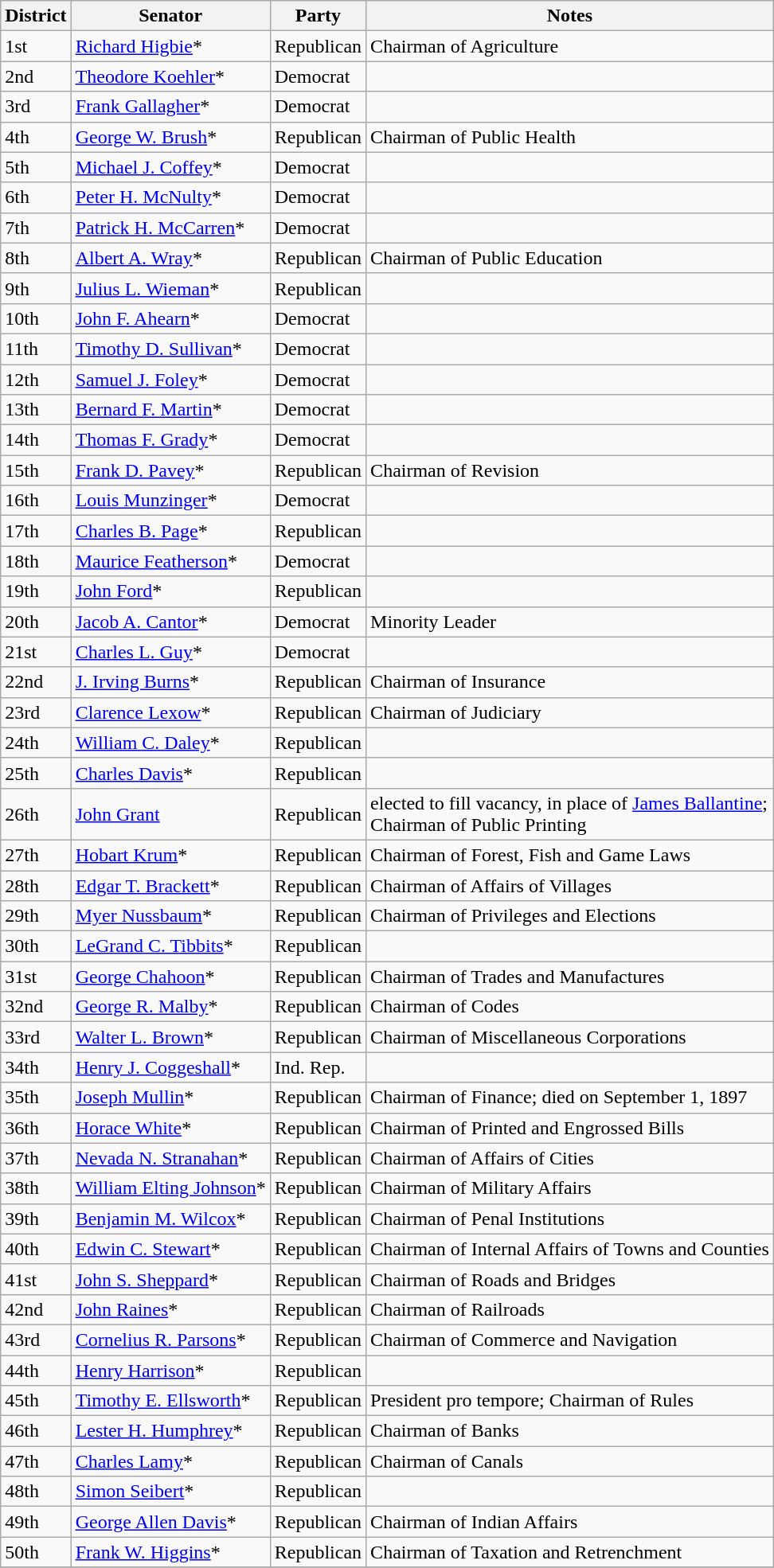<table class=wikitable>
<tr>
<th>District</th>
<th>Senator</th>
<th>Party</th>
<th>Notes</th>
</tr>
<tr>
<td>1st</td>
<td><a href='#'>Richard Higbie</a>*</td>
<td>Republican</td>
<td>Chairman of Agriculture</td>
</tr>
<tr>
<td>2nd</td>
<td><a href='#'>Theodore Koehler</a>*</td>
<td>Democrat</td>
<td></td>
</tr>
<tr>
<td>3rd</td>
<td><a href='#'>Frank Gallagher</a>*</td>
<td>Democrat</td>
<td></td>
</tr>
<tr>
<td>4th</td>
<td><a href='#'>George W. Brush</a>*</td>
<td>Republican</td>
<td>Chairman of Public Health</td>
</tr>
<tr>
<td>5th</td>
<td><a href='#'>Michael J. Coffey</a>*</td>
<td>Democrat</td>
<td></td>
</tr>
<tr>
<td>6th</td>
<td><a href='#'>Peter H. McNulty</a>*</td>
<td>Democrat</td>
<td></td>
</tr>
<tr>
<td>7th</td>
<td><a href='#'>Patrick H. McCarren</a>*</td>
<td>Democrat</td>
<td></td>
</tr>
<tr>
<td>8th</td>
<td><a href='#'>Albert A. Wray</a>*</td>
<td>Republican</td>
<td>Chairman of Public Education</td>
</tr>
<tr>
<td>9th</td>
<td><a href='#'>Julius L. Wieman</a>*</td>
<td>Republican</td>
<td></td>
</tr>
<tr>
<td>10th</td>
<td><a href='#'>John F. Ahearn</a>*</td>
<td>Democrat</td>
<td></td>
</tr>
<tr>
<td>11th</td>
<td><a href='#'>Timothy D. Sullivan</a>*</td>
<td>Democrat</td>
<td></td>
</tr>
<tr>
<td>12th</td>
<td><a href='#'>Samuel J. Foley</a>*</td>
<td>Democrat</td>
<td></td>
</tr>
<tr>
<td>13th</td>
<td><a href='#'>Bernard F. Martin</a>*</td>
<td>Democrat</td>
<td></td>
</tr>
<tr>
<td>14th</td>
<td><a href='#'>Thomas F. Grady</a>*</td>
<td>Democrat</td>
<td></td>
</tr>
<tr>
<td>15th</td>
<td><a href='#'>Frank D. Pavey</a>*</td>
<td>Republican</td>
<td>Chairman of Revision</td>
</tr>
<tr>
<td>16th</td>
<td><a href='#'>Louis Munzinger</a>*</td>
<td>Democrat</td>
<td></td>
</tr>
<tr>
<td>17th</td>
<td><a href='#'>Charles B. Page</a>*</td>
<td>Republican</td>
<td></td>
</tr>
<tr>
<td>18th</td>
<td><a href='#'>Maurice Featherson</a>*</td>
<td>Democrat</td>
<td></td>
</tr>
<tr>
<td>19th</td>
<td><a href='#'>John Ford</a>*</td>
<td>Republican</td>
<td></td>
</tr>
<tr>
<td>20th</td>
<td><a href='#'>Jacob A. Cantor</a>*</td>
<td>Democrat</td>
<td>Minority Leader</td>
</tr>
<tr>
<td>21st</td>
<td><a href='#'>Charles L. Guy</a>*</td>
<td>Democrat</td>
<td></td>
</tr>
<tr>
<td>22nd</td>
<td><a href='#'>J. Irving Burns</a>*</td>
<td>Republican</td>
<td>Chairman of Insurance</td>
</tr>
<tr>
<td>23rd</td>
<td><a href='#'>Clarence Lexow</a>*</td>
<td>Republican</td>
<td>Chairman of Judiciary</td>
</tr>
<tr>
<td>24th</td>
<td><a href='#'>William C. Daley</a>*</td>
<td>Republican</td>
<td></td>
</tr>
<tr>
<td>25th</td>
<td><a href='#'>Charles Davis</a>*</td>
<td>Republican</td>
<td></td>
</tr>
<tr>
<td>26th</td>
<td><a href='#'>John Grant</a></td>
<td>Republican</td>
<td>elected to fill vacancy, in place of <a href='#'>James Ballantine</a>; <br>Chairman of Public Printing</td>
</tr>
<tr>
<td>27th</td>
<td><a href='#'>Hobart Krum</a>*</td>
<td>Republican</td>
<td>Chairman of Forest, Fish and Game Laws</td>
</tr>
<tr>
<td>28th</td>
<td><a href='#'>Edgar T. Brackett</a>*</td>
<td>Republican</td>
<td>Chairman of Affairs of Villages</td>
</tr>
<tr>
<td>29th</td>
<td><a href='#'>Myer Nussbaum</a>*</td>
<td>Republican</td>
<td>Chairman of Privileges and Elections</td>
</tr>
<tr>
<td>30th</td>
<td><a href='#'>LeGrand C. Tibbits</a>*</td>
<td>Republican</td>
<td></td>
</tr>
<tr>
<td>31st</td>
<td><a href='#'>George Chahoon</a>*</td>
<td>Republican</td>
<td>Chairman of Trades and Manufactures</td>
</tr>
<tr>
<td>32nd</td>
<td><a href='#'>George R. Malby</a>*</td>
<td>Republican</td>
<td>Chairman of Codes</td>
</tr>
<tr>
<td>33rd</td>
<td><a href='#'>Walter L. Brown</a>*</td>
<td>Republican</td>
<td>Chairman of Miscellaneous Corporations</td>
</tr>
<tr>
<td>34th</td>
<td><a href='#'>Henry J. Coggeshall</a>*</td>
<td>Ind. Rep.</td>
<td></td>
</tr>
<tr>
<td>35th</td>
<td><a href='#'>Joseph Mullin</a>*</td>
<td>Republican</td>
<td>Chairman of Finance; died on September 1, 1897</td>
</tr>
<tr>
<td>36th</td>
<td><a href='#'>Horace White</a>*</td>
<td>Republican</td>
<td>Chairman of Printed and Engrossed Bills</td>
</tr>
<tr>
<td>37th</td>
<td><a href='#'>Nevada N. Stranahan</a>*</td>
<td>Republican</td>
<td>Chairman of Affairs of Cities</td>
</tr>
<tr>
<td>38th</td>
<td><a href='#'>William Elting Johnson</a>*</td>
<td>Republican</td>
<td>Chairman of Military Affairs</td>
</tr>
<tr>
<td>39th</td>
<td><a href='#'>Benjamin M. Wilcox</a>*</td>
<td>Republican</td>
<td>Chairman of Penal Institutions</td>
</tr>
<tr>
<td>40th</td>
<td><a href='#'>Edwin C. Stewart</a>*</td>
<td>Republican</td>
<td>Chairman of Internal Affairs of Towns and Counties</td>
</tr>
<tr>
<td>41st</td>
<td><a href='#'>John S. Sheppard</a>*</td>
<td>Republican</td>
<td>Chairman of Roads and Bridges</td>
</tr>
<tr>
<td>42nd</td>
<td><a href='#'>John Raines</a>*</td>
<td>Republican</td>
<td>Chairman of Railroads</td>
</tr>
<tr>
<td>43rd</td>
<td><a href='#'>Cornelius R. Parsons</a>*</td>
<td>Republican</td>
<td>Chairman of Commerce and Navigation</td>
</tr>
<tr>
<td>44th</td>
<td><a href='#'>Henry Harrison</a>*</td>
<td>Republican</td>
<td></td>
</tr>
<tr>
<td>45th</td>
<td><a href='#'>Timothy E. Ellsworth</a>*</td>
<td>Republican</td>
<td>President pro tempore; Chairman of Rules</td>
</tr>
<tr>
<td>46th</td>
<td><a href='#'>Lester H. Humphrey</a>*</td>
<td>Republican</td>
<td>Chairman of Banks</td>
</tr>
<tr>
<td>47th</td>
<td><a href='#'>Charles Lamy</a>*</td>
<td>Republican</td>
<td>Chairman of Canals</td>
</tr>
<tr>
<td>48th</td>
<td><a href='#'>Simon Seibert</a>*</td>
<td>Republican</td>
<td></td>
</tr>
<tr>
<td>49th</td>
<td><a href='#'>George Allen Davis</a>*</td>
<td>Republican</td>
<td>Chairman of Indian Affairs</td>
</tr>
<tr>
<td>50th</td>
<td><a href='#'>Frank W. Higgins</a>*</td>
<td>Republican</td>
<td>Chairman of Taxation and Retrenchment</td>
</tr>
<tr>
</tr>
</table>
